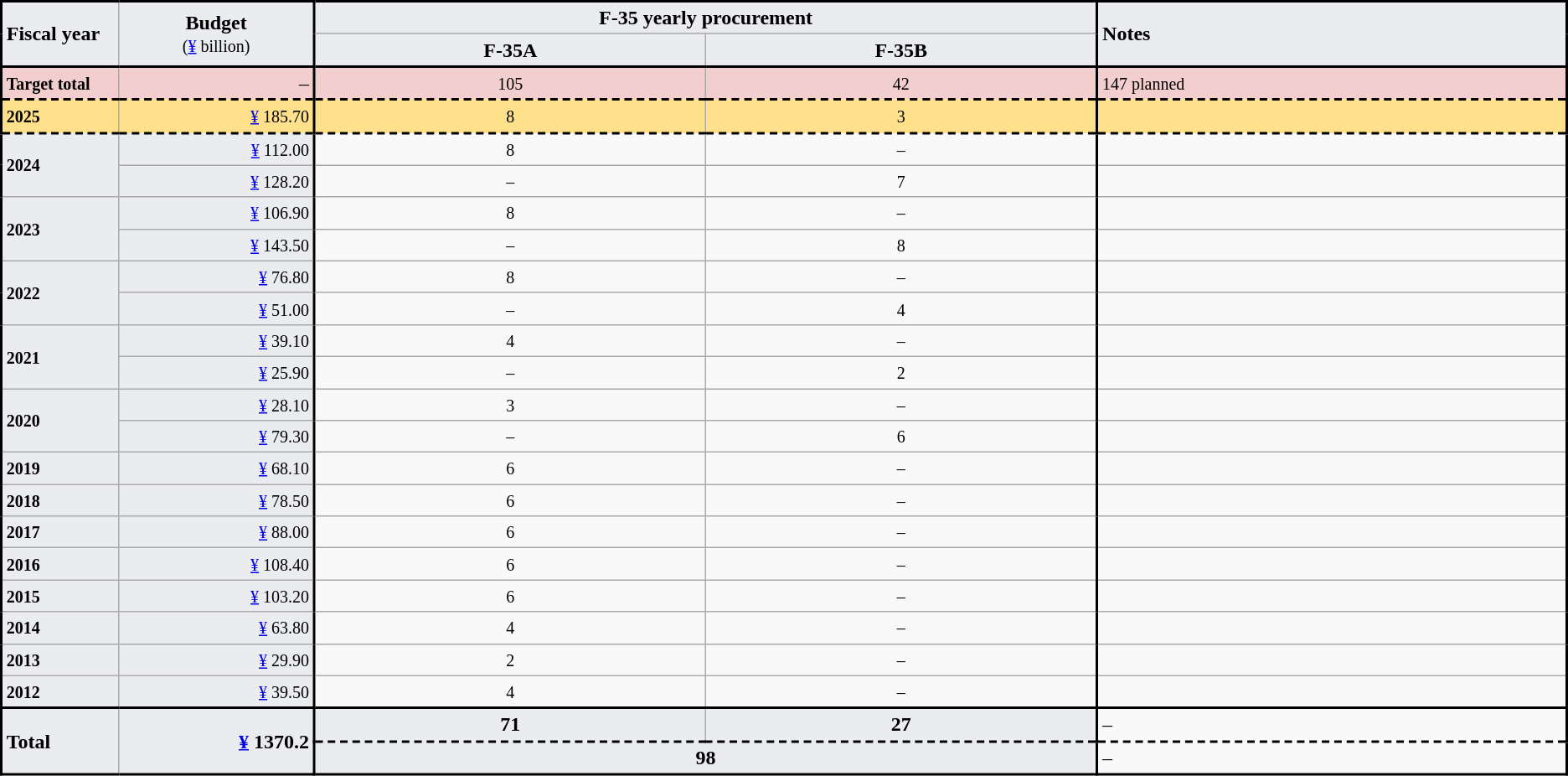<table class="wikitable">
<tr>
<td rowspan="2" style="width:6%;background:#EAECF0;border-left:solid 2px black;border-top:solid 2px black;border-bottom:solid 2px black"><strong>Fiscal year</strong></td>
<td rowspan="2" style="text-align: center; width:10%;background:#EAECF0;border-top:solid 2px black;border-bottom:solid 2px black"><strong>Budget</strong><br><small>(<a href='#'>¥</a> billion)</small></td>
<td colspan="2" style="text-align: center; background:#EAECF0;border-left:solid 2px black;border-top:solid 2px black;border-right:solid 2px black"><strong>F-35 yearly procurement</strong></td>
<td rowspan="2" style="text-align: left; width:24%;background:#EAECF0;border-left:solid 2px black;border-top:solid 2px black;border-bottom:solid 2px black;border-right:solid 2px black"><strong>Notes</strong></td>
</tr>
<tr>
<td style="text-align: center; width:20%; background:#EAECF0; border-left:solid 2px black;border-bottom:solid 2px black"><strong>F-35A</strong></td>
<td style="text-align: center; width:20%; background:#EAECF0; border-bottom:solid 2px black"><strong>F-35B</strong></td>
</tr>
<tr>
<td style="background:#F2CECE;border-left:solid 2px black;border-bottom:dashed 2px black"><strong><small>Target total</small></strong></td>
<td style="background:#F2CECE;border-right:solid 2px black;border-bottom:dashed 2px black;text-align: right;">–</td>
<td style="background:#F2CECE;text-align: center;border-bottom:dashed 2px black"><small>105</small></td>
<td style="background:#F2CECE;text-align: center;border-bottom:dashed 2px black"><small>42</small></td>
<td style="background:#F2CECE;border-left:solid 2px black;border-right:solid 2px black;border-bottom:dashed 2px black"><small>147 planned</small></td>
</tr>
<tr>
<td style="background:#FFE18B;border-left:solid 2px black;border-bottom:dashed 2px black"><strong><small>2025</small></strong></td>
<td style="background:#FFE18B;border-right:solid 2px black;text-align: right;border-bottom:dashed 2px black"><small><a href='#'>¥</a> 185.70</small></td>
<td style="background:#FFE18B;text-align: center;border-bottom:dashed 2px black"><small>8</small></td>
<td style="background:#FFE18B;text-align: center;border-bottom:dashed 2px black"><small>3</small></td>
<td style="background:#FFE18B;border-left:solid 2px black;border-right:solid 2px black;border-bottom:dashed 2px black"><small></small></td>
</tr>
<tr>
<td rowspan="2" style="background:#EAECF0;border-left:solid 2px black"><strong><small>2024</small></strong></td>
<td style="background:#EAECF0;border-right:solid 2px black;text-align: right;"><small><a href='#'>¥</a> 112.00</small></td>
<td style="text-align: center;"><small>8</small></td>
<td style="text-align: center;"><small>–</small></td>
<td style="border-left:solid 2px black;border-right:solid 2px black;"><small></small></td>
</tr>
<tr>
<td style="background:#EAECF0;border-right:solid 2px black;text-align: right;"><small><a href='#'>¥</a> 128.20</small></td>
<td style="text-align: center;"><small>–</small></td>
<td style="text-align: center;"><small>7</small></td>
<td style="border-left:solid 2px black;border-right:solid 2px black;"><small></small></td>
</tr>
<tr>
<td rowspan="2" style="background:#EAECF0;border-left:solid 2px black"><strong><small>2023</small></strong></td>
<td style="background:#EAECF0;border-right:solid 2px black;text-align: right;"><small><a href='#'>¥</a> 106.90</small></td>
<td style="text-align: center;"><small>8</small></td>
<td style="text-align: center;"><small>–</small></td>
<td style="border-left:solid 2px black;border-right:solid 2px black;"><small></small></td>
</tr>
<tr>
<td style="background:#EAECF0;border-right:solid 2px black;text-align: right;"><small><a href='#'>¥</a> 143.50</small></td>
<td style="text-align: center;"><small>–</small></td>
<td style="text-align: center;"><small>8</small></td>
<td style="border-left:solid 2px black;border-right:solid 2px black;"><small></small></td>
</tr>
<tr>
<td rowspan="2" style="background:#EAECF0;border-left:solid 2px black"><strong><small>2022</small></strong></td>
<td style="background:#EAECF0;border-right:solid 2px black;text-align: right;"><small><a href='#'>¥</a> 76.80</small></td>
<td style="text-align: center;"><small>8</small></td>
<td style="text-align: center;"><small>–</small></td>
<td style="border-left:solid 2px black;border-right:solid 2px black;"><small></small></td>
</tr>
<tr>
<td style="background:#EAECF0;border-right:solid 2px black;text-align: right;"><small><a href='#'>¥</a> 51.00</small></td>
<td style="text-align: center;"><small>–</small></td>
<td style="text-align: center;"><small>4</small></td>
<td style="border-left:solid 2px black;border-right:solid 2px black;"><small></small></td>
</tr>
<tr>
<td rowspan="2" style="background:#EAECF0;border-left:solid 2px black"><strong><small>2021</small></strong></td>
<td style="background:#EAECF0;border-right:solid 2px black;text-align: right;"><small><a href='#'>¥</a> 39.10</small></td>
<td style="text-align: center;"><small>4</small></td>
<td style="text-align: center;"><small>–</small></td>
<td style="border-left:solid 2px black;border-right:solid 2px black;"><small></small></td>
</tr>
<tr>
<td style="background:#EAECF0;border-right:solid 2px black;text-align: right;"><small><a href='#'>¥</a> 25.90</small></td>
<td style="text-align: center;"><small>–</small></td>
<td style="text-align: center;"><small>2</small></td>
<td style="border-left:solid 2px black;border-right:solid 2px black;"><small></small></td>
</tr>
<tr>
<td rowspan="2" style="background:#EAECF0;border-left:solid 2px black"><strong><small>2020</small></strong></td>
<td style="background:#EAECF0;border-right:solid 2px black;text-align: right;"><small><a href='#'>¥</a> 28.10</small></td>
<td style="text-align: center;"><small>3</small></td>
<td style="text-align: center;"><small>–</small></td>
<td style="border-left:solid 2px black;border-right:solid 2px black;"><small></small></td>
</tr>
<tr>
<td style="background:#EAECF0;border-right:solid 2px black;text-align: right;"><small><a href='#'>¥</a> 79.30</small></td>
<td style="text-align: center;"><small>–</small></td>
<td style="text-align: center;"><small>6</small></td>
<td style="border-left:solid 2px black;border-right:solid 2px black;"><small></small></td>
</tr>
<tr>
<td style="background:#EAECF0;border-left:solid 2px black"><strong><small>2019</small></strong></td>
<td style="background:#EAECF0;border-right:solid 2px black;text-align: right;"><small><a href='#'>¥</a> 68.10</small></td>
<td style="text-align: center;"><small>6</small></td>
<td style="text-align: center;"><small>–</small></td>
<td style="border-left:solid 2px black;border-right:solid 2px black;"><small></small></td>
</tr>
<tr>
<td style="background:#EAECF0;border-left:solid 2px black"><strong><small>2018</small></strong></td>
<td style="background:#EAECF0;border-right:solid 2px black;text-align: right;"><small><a href='#'>¥</a> 78.50</small></td>
<td style="text-align: center;"><small>6</small></td>
<td style="text-align: center;"><small>–</small></td>
<td style="border-left:solid 2px black;border-right:solid 2px black;"><small></small></td>
</tr>
<tr>
<td style="background:#EAECF0;border-left:solid 2px black"><strong><small>2017</small></strong></td>
<td style="background:#EAECF0;border-right:solid 2px black;text-align: right;"><small><a href='#'>¥</a> 88.00</small></td>
<td style="text-align: center;"><small>6</small></td>
<td style="text-align: center;"><small>–</small></td>
<td style="border-left:solid 2px black;border-right:solid 2px black;"><small></small></td>
</tr>
<tr>
<td style="background:#EAECF0;border-left:solid 2px black"><strong><small>2016</small></strong></td>
<td style="background:#EAECF0;border-right:solid 2px black;text-align: right;"><small><a href='#'>¥</a> 108.40</small></td>
<td style="text-align: center;"><small>6</small></td>
<td style="text-align: center;"><small>–</small></td>
<td style="border-left:solid 2px black;border-right:solid 2px black;"><small></small></td>
</tr>
<tr>
<td style="background:#EAECF0;border-left:solid 2px black"><strong><small>2015</small></strong></td>
<td style="background:#EAECF0;border-right:solid 2px black;text-align: right;"><small><a href='#'>¥</a> 103.20</small></td>
<td style="text-align: center;"><small>6</small></td>
<td style="text-align: center;"><small>–</small></td>
<td style="border-left:solid 2px black;border-right:solid 2px black;"><small></small></td>
</tr>
<tr>
<td style="background:#EAECF0;border-left:solid 2px black"><strong><small>2014</small></strong></td>
<td style="background:#EAECF0;border-right:solid 2px black;text-align: right;"><small><a href='#'>¥</a> 63.80</small></td>
<td style="text-align: center;"><small>4</small></td>
<td style="text-align: center;"><small>–</small></td>
<td style="border-left:solid 2px black;border-right:solid 2px black;"><small></small></td>
</tr>
<tr>
<td style="background:#EAECF0;border-left:solid 2px black"><strong><small>2013</small></strong></td>
<td style="background:#EAECF0;border-right:solid 2px black;text-align: right;"><small><a href='#'>¥</a> 29.90</small></td>
<td style="text-align: center;"><small>2</small></td>
<td style="text-align: center;"><small>–</small></td>
<td style="border-left:solid 2px black;border-right:solid 2px black;"><small></small></td>
</tr>
<tr>
<td style="background:#EAECF0;border-left:solid 2px black;border-bottom:solid 2px black"><strong><small>2012</small></strong></td>
<td style="background:#EAECF0;border-right:solid 2px black;border-bottom:solid 2px black;text-align: right;"><small><a href='#'>¥</a> 39.50</small></td>
<td style="text-align: center;"><small>4</small></td>
<td style="text-align: center;"><small>–</small></td>
<td style="border-left:solid 2px black;border-right:solid 2px black;"><small></small></td>
</tr>
<tr>
<td rowspan="2" style="background:#EAECF0;border-left:solid 2px black;border-bottom:solid 2px black"><strong>Total</strong></td>
<td rowspan="2" style="background:#EAECF0;border-right:solid 2px black;border-bottom:solid 2px black;text-align: right;"><strong><a href='#'>¥</a> 1370.2</strong><br><strong><small></small></strong></td>
<td style="background:#EAECF0;border-top:solid 2px black;text-align: center;"><strong>71</strong><br><strong><small></small></strong></td>
<td style="background:#EAECF0;border-top:solid 2px black;border-right:solid 2px black;text-align: center;"><strong>27</strong><br><strong><small></small></strong></td>
<td style="border-top:solid 2px black;border-right:solid 2px black;">–</td>
</tr>
<tr>
<td colspan="2" style="background:#EAECF0;border-right:solid 2px black;border-bottom:solid 2px black;border-top:dashed 2px black;text-align:center"><strong>98</strong><br><strong><small></small></strong></td>
<td style="border-top:dashed 2px black;border-bottom:solid 2px black;border-right:solid 2px black;">–</td>
</tr>
</table>
